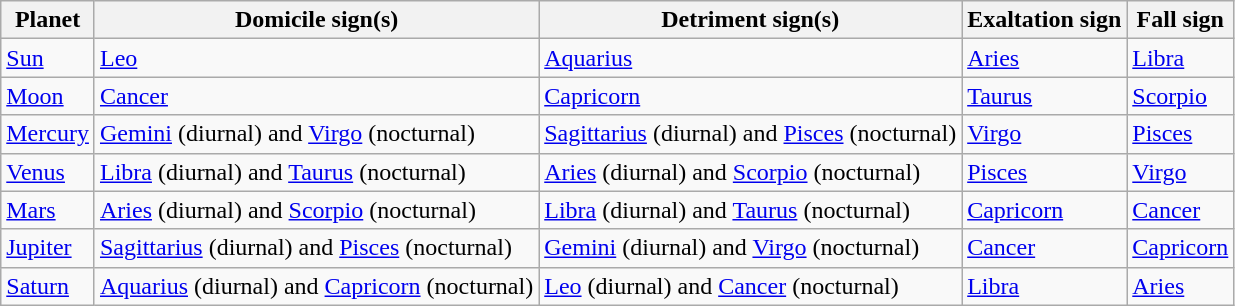<table class="wikitable">
<tr>
<th>Planet</th>
<th>Domicile sign(s)</th>
<th>Detriment sign(s)</th>
<th>Exaltation sign</th>
<th>Fall sign</th>
</tr>
<tr>
<td><a href='#'>Sun</a></td>
<td><a href='#'>Leo</a></td>
<td><a href='#'>Aquarius</a></td>
<td><a href='#'>Aries</a></td>
<td><a href='#'>Libra</a></td>
</tr>
<tr>
<td><a href='#'>Moon</a></td>
<td><a href='#'>Cancer</a></td>
<td><a href='#'>Capricorn</a></td>
<td><a href='#'>Taurus</a></td>
<td><a href='#'>Scorpio</a></td>
</tr>
<tr>
<td><a href='#'>Mercury</a></td>
<td><a href='#'>Gemini</a> (diurnal) and <a href='#'>Virgo</a> (nocturnal)</td>
<td><a href='#'>Sagittarius</a> (diurnal) and <a href='#'>Pisces</a> (nocturnal)</td>
<td><a href='#'>Virgo</a></td>
<td><a href='#'>Pisces</a></td>
</tr>
<tr>
<td><a href='#'>Venus</a></td>
<td><a href='#'>Libra</a> (diurnal) and <a href='#'>Taurus</a> (nocturnal)</td>
<td><a href='#'>Aries</a> (diurnal) and <a href='#'>Scorpio</a> (nocturnal)</td>
<td><a href='#'>Pisces</a></td>
<td><a href='#'>Virgo</a></td>
</tr>
<tr>
<td><a href='#'>Mars</a></td>
<td><a href='#'>Aries</a> (diurnal) and <a href='#'>Scorpio</a> (nocturnal)</td>
<td><a href='#'>Libra</a> (diurnal) and <a href='#'>Taurus</a> (nocturnal)</td>
<td><a href='#'>Capricorn</a></td>
<td><a href='#'>Cancer</a></td>
</tr>
<tr>
<td><a href='#'>Jupiter</a></td>
<td><a href='#'>Sagittarius</a> (diurnal) and <a href='#'>Pisces</a> (nocturnal)</td>
<td><a href='#'>Gemini</a> (diurnal) and <a href='#'>Virgo</a> (nocturnal)</td>
<td><a href='#'>Cancer</a></td>
<td><a href='#'>Capricorn</a></td>
</tr>
<tr>
<td><a href='#'>Saturn</a></td>
<td><a href='#'>Aquarius</a> (diurnal) and <a href='#'>Capricorn</a> (nocturnal)</td>
<td><a href='#'>Leo</a> (diurnal) and <a href='#'>Cancer</a> (nocturnal)</td>
<td><a href='#'>Libra</a></td>
<td><a href='#'>Aries</a></td>
</tr>
</table>
